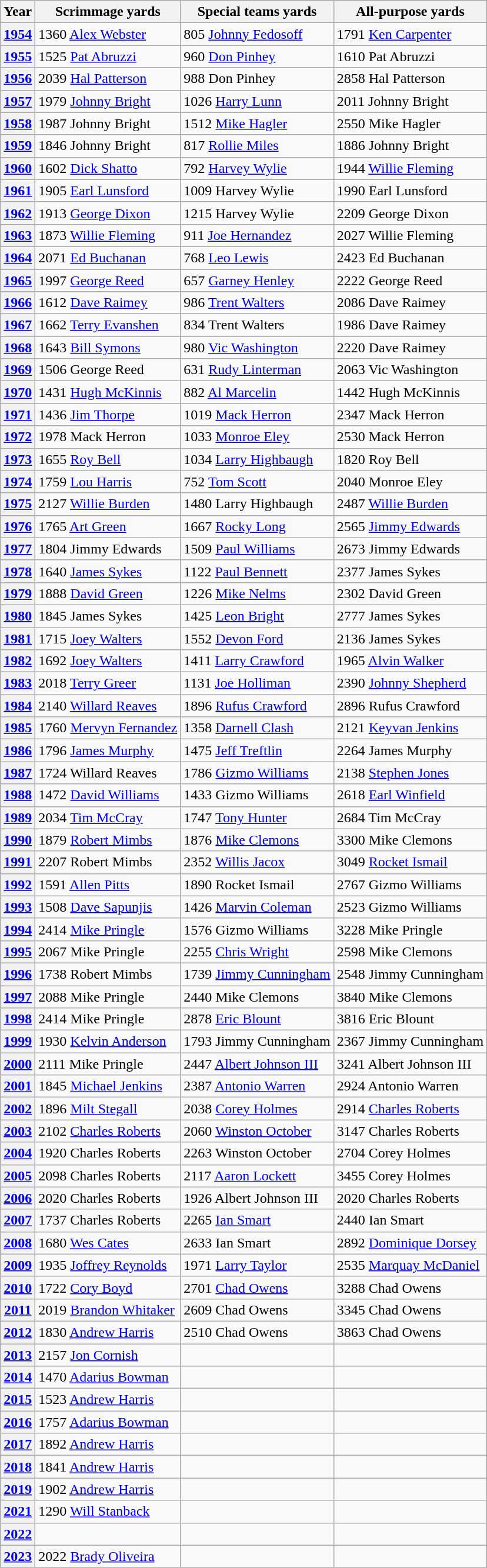<table class = wikitable sortable>
<tr>
<th scope = "col">Year</th>
<th scope="col">Scrimmage yards</th>
<th scope="col">Special teams yards</th>
<th scope="col">All-purpose yards</th>
</tr>
<tr>
<th scope="row"><a href='#'>1954</a></th>
<td>1360 <a href='#'>Alex Webster</a></td>
<td>805 <a href='#'>Johnny Fedosoff</a></td>
<td>1791 <a href='#'>Ken Carpenter</a></td>
</tr>
<tr>
<th scope="row"><a href='#'>1955</a></th>
<td>1525 <a href='#'>Pat Abruzzi</a></td>
<td>960 <a href='#'>Don Pinhey</a></td>
<td>1610 Pat Abruzzi</td>
</tr>
<tr>
<th scope="row"><a href='#'>1956</a></th>
<td>2039 <a href='#'>Hal Patterson</a></td>
<td>988 Don Pinhey</td>
<td>2858 Hal Patterson</td>
</tr>
<tr>
<th scope="row"><a href='#'>1957</a></th>
<td>1979 <a href='#'>Johnny Bright</a></td>
<td>1026 <a href='#'>Harry Lunn</a></td>
<td>2011 Johnny Bright</td>
</tr>
<tr>
<th scope="row"><a href='#'>1958</a></th>
<td>1987 Johnny Bright</td>
<td>1512 <a href='#'>Mike Hagler</a></td>
<td>2550 Mike Hagler</td>
</tr>
<tr>
<th scope="row"><a href='#'>1959</a></th>
<td>1846 Johnny Bright</td>
<td>817 <a href='#'>Rollie Miles</a></td>
<td>1886 Johnny Bright</td>
</tr>
<tr>
<th scope="row"><a href='#'>1960</a></th>
<td>1602 <a href='#'>Dick Shatto</a></td>
<td>792 <a href='#'>Harvey Wylie</a></td>
<td>1944 <a href='#'>Willie Fleming</a></td>
</tr>
<tr>
<th scope="row"><a href='#'>1961</a></th>
<td>1905 <a href='#'>Earl Lunsford</a></td>
<td>1009 Harvey Wylie</td>
<td>1990 Earl Lunsford</td>
</tr>
<tr>
<th scope="row"><a href='#'>1962</a></th>
<td>1913 <a href='#'>George Dixon</a></td>
<td>1215 Harvey Wylie</td>
<td>2209 George Dixon</td>
</tr>
<tr>
<th scope="row"><a href='#'>1963</a></th>
<td>1873 <a href='#'>Willie Fleming</a></td>
<td>911 <a href='#'>Joe Hernandez</a></td>
<td>2027 Willie Fleming</td>
</tr>
<tr>
<th scope="row"><a href='#'>1964</a></th>
<td>2071 <a href='#'>Ed Buchanan</a></td>
<td>768 <a href='#'>Leo Lewis</a></td>
<td>2423 Ed Buchanan</td>
</tr>
<tr>
<th scope="row"><a href='#'>1965</a></th>
<td>1997 <a href='#'>George Reed</a></td>
<td>657 <a href='#'>Garney Henley</a></td>
<td>2222 George Reed</td>
</tr>
<tr>
<th scope="row"><a href='#'>1966</a></th>
<td>1612 <a href='#'>Dave Raimey</a></td>
<td>986 <a href='#'>Trent Walters</a></td>
<td>2086 Dave Raimey</td>
</tr>
<tr>
<th scope="row"><a href='#'>1967</a></th>
<td>1662 <a href='#'>Terry Evanshen</a></td>
<td>834 Trent Walters</td>
<td>1986 Dave Raimey</td>
</tr>
<tr>
<th scope="row"><a href='#'>1968</a></th>
<td>1643 <a href='#'>Bill Symons</a></td>
<td>980 <a href='#'>Vic Washington</a></td>
<td>2220 Dave Raimey</td>
</tr>
<tr>
<th scope="row"><a href='#'>1969</a></th>
<td>1506 George Reed</td>
<td>631 <a href='#'>Rudy Linterman</a></td>
<td>2063 Vic Washington</td>
</tr>
<tr>
<th scope="row"><a href='#'>1970</a></th>
<td>1431 <a href='#'>Hugh McKinnis</a></td>
<td>882 <a href='#'>Al Marcelin</a></td>
<td>1442 Hugh McKinnis</td>
</tr>
<tr>
<th scope="row"><a href='#'>1971</a></th>
<td>1436 <a href='#'>Jim Thorpe</a></td>
<td>1019 <a href='#'>Mack Herron</a></td>
<td>2347 Mack Herron</td>
</tr>
<tr>
<th scope="row"><a href='#'>1972</a></th>
<td>1978 Mack Herron</td>
<td>1033 <a href='#'>Monroe Eley</a></td>
<td>2530 Mack Herron</td>
</tr>
<tr>
<th scope="row"><a href='#'>1973</a></th>
<td>1655 <a href='#'>Roy Bell</a></td>
<td>1034 <a href='#'>Larry Highbaugh</a></td>
<td>1820 Roy Bell</td>
</tr>
<tr>
<th scope="row"><a href='#'>1974</a></th>
<td>1759 <a href='#'>Lou Harris</a></td>
<td>752 <a href='#'>Tom Scott</a></td>
<td>2040 Monroe Eley</td>
</tr>
<tr>
<th scope="row"><a href='#'>1975</a></th>
<td>2127 <a href='#'>Willie Burden</a></td>
<td>1480 Larry Highbaugh</td>
<td>2487 <a href='#'>Willie Burden</a></td>
</tr>
<tr>
<th scope="row"><a href='#'>1976</a></th>
<td>1765 <a href='#'>Art Green</a></td>
<td>1667 <a href='#'>Rocky Long</a></td>
<td>2565 <a href='#'>Jimmy Edwards</a></td>
</tr>
<tr>
<th scope="row"><a href='#'>1977</a></th>
<td>1804 Jimmy Edwards</td>
<td>1509 <a href='#'>Paul Williams</a></td>
<td>2673 Jimmy Edwards</td>
</tr>
<tr>
<th scope="row"><a href='#'>1978</a></th>
<td>1640 <a href='#'>James Sykes</a></td>
<td>1122 <a href='#'>Paul Bennett</a></td>
<td>2377 James Sykes</td>
</tr>
<tr>
<th scope="row"><a href='#'>1979</a></th>
<td>1888 <a href='#'>David Green</a></td>
<td>1226 <a href='#'>Mike Nelms</a></td>
<td>2302 David Green</td>
</tr>
<tr>
<th scope="row"><a href='#'>1980</a></th>
<td>1845 James Sykes</td>
<td>1425 <a href='#'>Leon Bright</a></td>
<td>2777 James Sykes</td>
</tr>
<tr>
<th scope="row"><a href='#'>1981</a></th>
<td>1715 <a href='#'>Joey Walters</a></td>
<td>1552 <a href='#'>Devon Ford</a></td>
<td>2136 James Sykes</td>
</tr>
<tr>
<th scope="row"><a href='#'>1982</a></th>
<td>1692 <a href='#'>Joey Walters</a></td>
<td>1411 <a href='#'>Larry Crawford</a></td>
<td>1965 <a href='#'>Alvin Walker</a></td>
</tr>
<tr>
<th scope="row"><a href='#'>1983</a></th>
<td>2018 <a href='#'>Terry Greer</a></td>
<td>1131 <a href='#'>Joe Holliman</a></td>
<td>2390 <a href='#'>Johnny Shepherd</a></td>
</tr>
<tr>
<th scope="row"><a href='#'>1984</a></th>
<td>2140 <a href='#'>Willard Reaves</a></td>
<td>1896 <a href='#'>Rufus Crawford</a></td>
<td>2896 Rufus Crawford</td>
</tr>
<tr>
<th scope="row"><a href='#'>1985</a></th>
<td>1760 <a href='#'>Mervyn Fernandez</a></td>
<td>1358 <a href='#'>Darnell Clash</a></td>
<td>2121 <a href='#'>Keyvan Jenkins</a></td>
</tr>
<tr>
<th scope="row"><a href='#'>1986</a></th>
<td>1796 <a href='#'>James Murphy</a></td>
<td>1475 <a href='#'>Jeff Treftlin</a></td>
<td>2264 James Murphy</td>
</tr>
<tr>
<th scope="row"><a href='#'>1987</a></th>
<td>1724 Willard Reaves</td>
<td>1786 <a href='#'>Gizmo Williams</a></td>
<td>2138 <a href='#'>Stephen Jones</a></td>
</tr>
<tr>
<th scope="row"><a href='#'>1988</a></th>
<td>1472 <a href='#'>David Williams</a></td>
<td>1433 Gizmo Williams</td>
<td>2618 <a href='#'>Earl Winfield</a></td>
</tr>
<tr>
<th scope="row"><a href='#'>1989</a></th>
<td>2034 <a href='#'>Tim McCray</a></td>
<td>1747 <a href='#'>Tony Hunter</a></td>
<td>2684 Tim McCray</td>
</tr>
<tr>
<th scope="row"><a href='#'>1990</a></th>
<td>1879 <a href='#'>Robert Mimbs</a></td>
<td>1876 <a href='#'>Mike Clemons</a></td>
<td>3300 Mike Clemons</td>
</tr>
<tr>
<th scope="row"><a href='#'>1991</a></th>
<td>2207 Robert Mimbs</td>
<td>2352 <a href='#'>Willis Jacox</a></td>
<td>3049 <a href='#'>Rocket Ismail</a></td>
</tr>
<tr>
<th scope="row"><a href='#'>1992</a></th>
<td>1591 <a href='#'>Allen Pitts</a></td>
<td>1890 Rocket Ismail</td>
<td>2767 Gizmo Williams</td>
</tr>
<tr>
<th scope="row"><a href='#'>1993</a></th>
<td>1508 <a href='#'>Dave Sapunjis</a></td>
<td>1426 <a href='#'>Marvin Coleman</a></td>
<td>2523 Gizmo Williams</td>
</tr>
<tr>
<th scope="row"><a href='#'>1994</a></th>
<td>2414 <a href='#'>Mike Pringle</a></td>
<td>1576 Gizmo Williams</td>
<td>3228 Mike Pringle</td>
</tr>
<tr>
<th scope="row"><a href='#'>1995</a></th>
<td>2067 Mike Pringle</td>
<td>2255 <a href='#'>Chris Wright</a></td>
<td>2598 Mike Clemons</td>
</tr>
<tr>
<th scope="row"><a href='#'>1996</a></th>
<td>1738 Robert Mimbs</td>
<td>1739 <a href='#'>Jimmy Cunningham</a></td>
<td>2548 Jimmy Cunningham</td>
</tr>
<tr>
<th scope="row"><a href='#'>1997</a></th>
<td>2088 Mike Pringle</td>
<td>2440 Mike Clemons</td>
<td>3840 Mike Clemons</td>
</tr>
<tr>
<th scope="row"><a href='#'>1998</a></th>
<td>2414 Mike Pringle</td>
<td>2878 <a href='#'>Eric Blount</a></td>
<td>3816 Eric Blount</td>
</tr>
<tr>
<th scope="row"><a href='#'>1999</a></th>
<td>1930 <a href='#'>Kelvin Anderson</a></td>
<td>1793 Jimmy Cunningham</td>
<td>2367 Jimmy Cunningham</td>
</tr>
<tr>
<th scope="row"><a href='#'>2000</a></th>
<td>2111 Mike Pringle</td>
<td>2447 <a href='#'>Albert Johnson III</a></td>
<td>3241 Albert Johnson III</td>
</tr>
<tr>
<th scope="row"><a href='#'>2001</a></th>
<td>1845 <a href='#'>Michael Jenkins</a></td>
<td>2387 <a href='#'>Antonio Warren</a></td>
<td>2924 Antonio Warren</td>
</tr>
<tr>
<th scope="row"><a href='#'>2002</a></th>
<td>1896 <a href='#'>Milt Stegall</a></td>
<td>2038 <a href='#'>Corey Holmes</a></td>
<td>2914 <a href='#'>Charles Roberts</a></td>
</tr>
<tr>
<th scope="row"><a href='#'>2003</a></th>
<td>2102 <a href='#'>Charles Roberts</a></td>
<td>2060 <a href='#'>Winston October</a></td>
<td>3147 Charles Roberts</td>
</tr>
<tr>
<th scope="row"><a href='#'>2004</a></th>
<td>1920 Charles Roberts</td>
<td>2263 Winston October</td>
<td>2704 Corey Holmes</td>
</tr>
<tr>
<th scope="row"><a href='#'>2005</a></th>
<td>2098 Charles Roberts</td>
<td>2117 <a href='#'>Aaron Lockett</a></td>
<td>3455 Corey Holmes</td>
</tr>
<tr>
<th scope="row"><a href='#'>2006</a></th>
<td>2020 Charles Roberts</td>
<td>1926 Albert Johnson III</td>
<td>2020 Charles Roberts</td>
</tr>
<tr>
<th scope="row"><a href='#'>2007</a></th>
<td>1737 Charles Roberts</td>
<td>2265 <a href='#'>Ian Smart</a></td>
<td>2440 Ian Smart</td>
</tr>
<tr>
<th scope="row"><a href='#'>2008</a></th>
<td>1680 <a href='#'>Wes Cates</a></td>
<td>2633 Ian Smart</td>
<td>2892 <a href='#'>Dominique Dorsey</a></td>
</tr>
<tr>
<th scope="row"><a href='#'>2009</a></th>
<td>1935 <a href='#'>Joffrey Reynolds</a></td>
<td>1971 <a href='#'>Larry Taylor</a></td>
<td>2535 <a href='#'>Marquay McDaniel</a></td>
</tr>
<tr>
<th scope="row"><a href='#'>2010</a></th>
<td>1722 <a href='#'>Cory Boyd</a></td>
<td>2701 <a href='#'>Chad Owens</a></td>
<td>3288 Chad Owens</td>
</tr>
<tr>
<th scope="row"><a href='#'>2011</a></th>
<td>2019 <a href='#'>Brandon Whitaker</a></td>
<td>2609 Chad Owens</td>
<td>3345 Chad Owens</td>
</tr>
<tr>
<th scope="row"><a href='#'>2012</a></th>
<td>1830 <a href='#'>Andrew Harris</a></td>
<td>2510 Chad Owens</td>
<td>3863 Chad Owens</td>
</tr>
<tr>
<th scope="row"><a href='#'>2013</a></th>
<td>2157 <a href='#'>Jon Cornish</a></td>
<td></td>
<td></td>
</tr>
<tr>
<th scope="row"><a href='#'>2014</a></th>
<td>1470 <a href='#'>Adarius Bowman</a></td>
<td></td>
<td></td>
</tr>
<tr>
<th scope="row"><a href='#'>2015</a></th>
<td>1523 <a href='#'>Andrew Harris</a></td>
<td></td>
<td></td>
</tr>
<tr>
<th scope="row"><a href='#'>2016</a></th>
<td>1757 <a href='#'>Adarius Bowman</a></td>
<td></td>
<td></td>
</tr>
<tr>
<th scope="row"><a href='#'>2017</a></th>
<td>1892 <a href='#'>Andrew Harris</a></td>
<td></td>
<td></td>
</tr>
<tr>
<th scope="row"><a href='#'>2018</a></th>
<td>1841 <a href='#'>Andrew Harris</a></td>
<td></td>
<td></td>
</tr>
<tr>
<th scope="row"><a href='#'>2019</a></th>
<td>1902 <a href='#'>Andrew Harris</a></td>
<td></td>
<td></td>
</tr>
<tr>
<th scope="row"><a href='#'>2021</a></th>
<td>1290 <a href='#'>Will Stanback</a></td>
<td></td>
<td></td>
</tr>
<tr>
<th scope="row"><a href='#'>2022</a></th>
<td></td>
<td></td>
<td></td>
</tr>
<tr>
<th scope="row"><a href='#'>2023</a></th>
<td>2022 <a href='#'>Brady Oliveira</a></td>
<td></td>
<td></td>
</tr>
</table>
